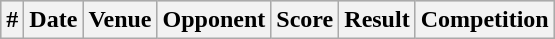<table class="wikitable">
<tr style="background:#ccc; text-align:center;">
<th>#</th>
<th>Date</th>
<th>Venue</th>
<th>Opponent</th>
<th>Score</th>
<th>Result</th>
<th>Competition<br>


</th>
</tr>
</table>
